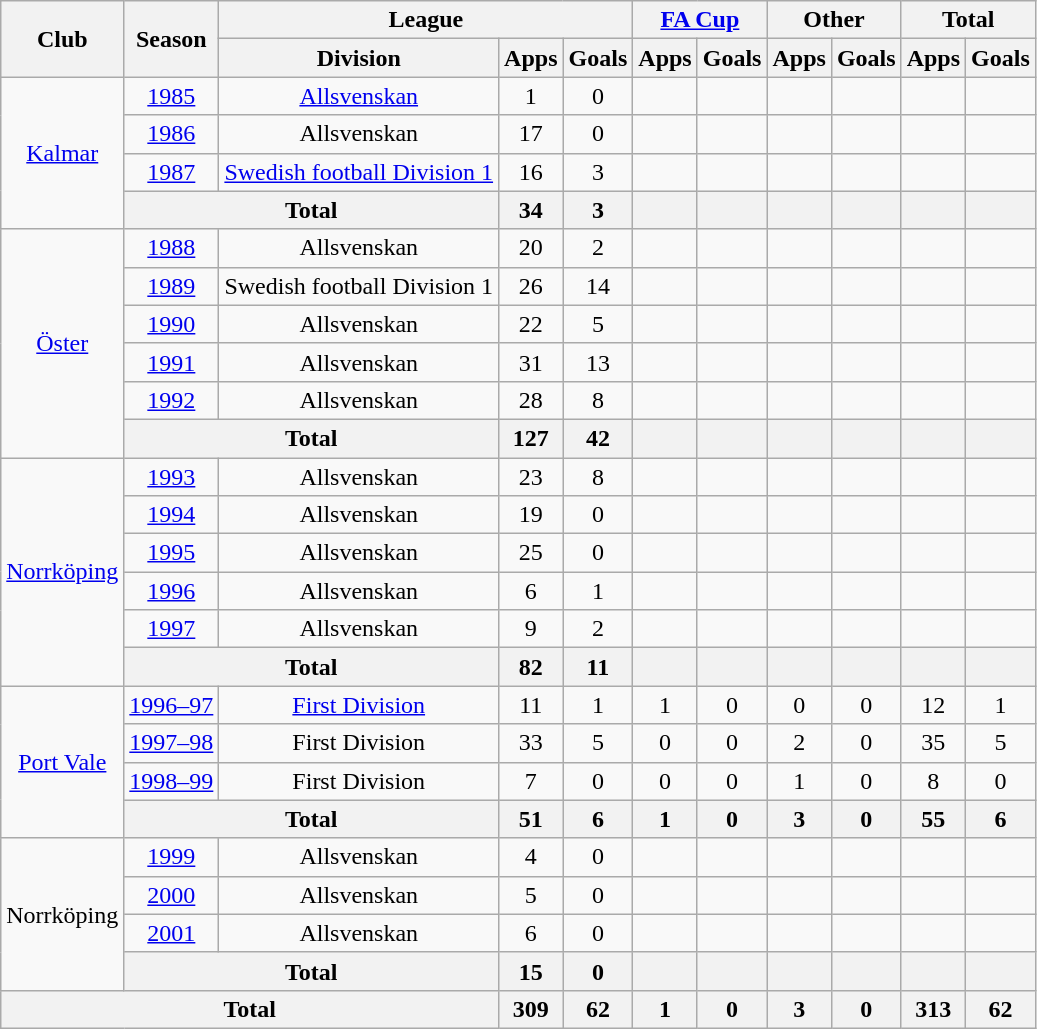<table class="wikitable" style="text-align:center">
<tr>
<th rowspan="2">Club</th>
<th rowspan="2">Season</th>
<th colspan="3">League</th>
<th colspan="2"><a href='#'>FA Cup</a></th>
<th colspan="2">Other</th>
<th colspan="2">Total</th>
</tr>
<tr>
<th>Division</th>
<th>Apps</th>
<th>Goals</th>
<th>Apps</th>
<th>Goals</th>
<th>Apps</th>
<th>Goals</th>
<th>Apps</th>
<th>Goals</th>
</tr>
<tr>
<td rowspan="4"><a href='#'>Kalmar</a></td>
<td><a href='#'>1985</a></td>
<td><a href='#'>Allsvenskan</a></td>
<td>1</td>
<td>0</td>
<td></td>
<td></td>
<td></td>
<td></td>
<td></td>
<td></td>
</tr>
<tr>
<td><a href='#'>1986</a></td>
<td>Allsvenskan</td>
<td>17</td>
<td>0</td>
<td></td>
<td></td>
<td></td>
<td></td>
<td></td>
<td></td>
</tr>
<tr>
<td><a href='#'>1987</a></td>
<td><a href='#'>Swedish football Division 1</a></td>
<td>16</td>
<td>3</td>
<td></td>
<td></td>
<td></td>
<td></td>
<td></td>
<td></td>
</tr>
<tr>
<th colspan="2">Total</th>
<th>34</th>
<th>3</th>
<th></th>
<th></th>
<th></th>
<th></th>
<th></th>
<th></th>
</tr>
<tr>
<td rowspan="6"><a href='#'>Öster</a></td>
<td><a href='#'>1988</a></td>
<td>Allsvenskan</td>
<td>20</td>
<td>2</td>
<td></td>
<td></td>
<td></td>
<td></td>
<td></td>
<td></td>
</tr>
<tr>
<td><a href='#'>1989</a></td>
<td>Swedish football Division 1</td>
<td>26</td>
<td>14</td>
<td></td>
<td></td>
<td></td>
<td></td>
<td></td>
<td></td>
</tr>
<tr>
<td><a href='#'>1990</a></td>
<td>Allsvenskan</td>
<td>22</td>
<td>5</td>
<td></td>
<td></td>
<td></td>
<td></td>
<td></td>
<td></td>
</tr>
<tr>
<td><a href='#'>1991</a></td>
<td>Allsvenskan</td>
<td>31</td>
<td>13</td>
<td></td>
<td></td>
<td></td>
<td></td>
<td></td>
<td></td>
</tr>
<tr>
<td><a href='#'>1992</a></td>
<td>Allsvenskan</td>
<td>28</td>
<td>8</td>
<td></td>
<td></td>
<td></td>
<td></td>
<td></td>
<td></td>
</tr>
<tr>
<th colspan="2">Total</th>
<th>127</th>
<th>42</th>
<th></th>
<th></th>
<th></th>
<th></th>
<th></th>
<th></th>
</tr>
<tr>
<td rowspan="6"><a href='#'>Norrköping</a></td>
<td><a href='#'>1993</a></td>
<td>Allsvenskan</td>
<td>23</td>
<td>8</td>
<td></td>
<td></td>
<td></td>
<td></td>
<td></td>
<td></td>
</tr>
<tr>
<td><a href='#'>1994</a></td>
<td>Allsvenskan</td>
<td>19</td>
<td>0</td>
<td></td>
<td></td>
<td></td>
<td></td>
<td></td>
<td></td>
</tr>
<tr>
<td><a href='#'>1995</a></td>
<td>Allsvenskan</td>
<td>25</td>
<td>0</td>
<td></td>
<td></td>
<td></td>
<td></td>
<td></td>
<td></td>
</tr>
<tr>
<td><a href='#'>1996</a></td>
<td>Allsvenskan</td>
<td>6</td>
<td>1</td>
<td></td>
<td></td>
<td></td>
<td></td>
<td></td>
<td></td>
</tr>
<tr>
<td><a href='#'>1997</a></td>
<td>Allsvenskan</td>
<td>9</td>
<td>2</td>
<td></td>
<td></td>
<td></td>
<td></td>
<td></td>
<td></td>
</tr>
<tr>
<th colspan="2">Total</th>
<th>82</th>
<th>11</th>
<th></th>
<th></th>
<th></th>
<th></th>
<th></th>
<th></th>
</tr>
<tr>
<td rowspan="4"><a href='#'>Port Vale</a></td>
<td><a href='#'>1996–97</a></td>
<td><a href='#'>First Division</a></td>
<td>11</td>
<td>1</td>
<td>1</td>
<td>0</td>
<td>0</td>
<td>0</td>
<td>12</td>
<td>1</td>
</tr>
<tr>
<td><a href='#'>1997–98</a></td>
<td>First Division</td>
<td>33</td>
<td>5</td>
<td>0</td>
<td>0</td>
<td>2</td>
<td>0</td>
<td>35</td>
<td>5</td>
</tr>
<tr>
<td><a href='#'>1998–99</a></td>
<td>First Division</td>
<td>7</td>
<td>0</td>
<td>0</td>
<td>0</td>
<td>1</td>
<td>0</td>
<td>8</td>
<td>0</td>
</tr>
<tr>
<th colspan="2">Total</th>
<th>51</th>
<th>6</th>
<th>1</th>
<th>0</th>
<th>3</th>
<th>0</th>
<th>55</th>
<th>6</th>
</tr>
<tr>
<td rowspan="4">Norrköping</td>
<td><a href='#'>1999</a></td>
<td>Allsvenskan</td>
<td>4</td>
<td>0</td>
<td></td>
<td></td>
<td></td>
<td></td>
<td></td>
<td></td>
</tr>
<tr>
<td><a href='#'>2000</a></td>
<td>Allsvenskan</td>
<td>5</td>
<td>0</td>
<td></td>
<td></td>
<td></td>
<td></td>
<td></td>
<td></td>
</tr>
<tr>
<td><a href='#'>2001</a></td>
<td>Allsvenskan</td>
<td>6</td>
<td>0</td>
<td></td>
<td></td>
<td></td>
<td></td>
<td></td>
<td></td>
</tr>
<tr>
<th colspan="2">Total</th>
<th>15</th>
<th>0</th>
<th></th>
<th></th>
<th></th>
<th></th>
<th></th>
<th></th>
</tr>
<tr>
<th colspan="3">Total</th>
<th>309</th>
<th>62</th>
<th>1</th>
<th>0</th>
<th>3</th>
<th>0</th>
<th>313</th>
<th>62</th>
</tr>
</table>
